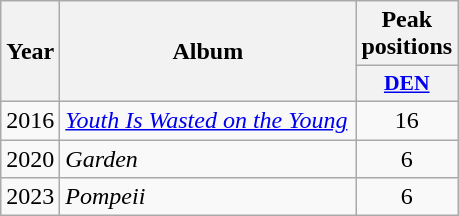<table class="wikitable">
<tr>
<th align="center" rowspan="2" width="10">Year</th>
<th align="center" rowspan="2" width="190">Album</th>
<th align="center" colspan="1" width="20">Peak positions</th>
</tr>
<tr>
<th scope="col" style="width:3em;font-size:90%;"><a href='#'>DEN</a><br></th>
</tr>
<tr>
<td style="text-align:center;">2016</td>
<td><em><a href='#'>Youth Is Wasted on the Young</a></em></td>
<td style="text-align:center;">16</td>
</tr>
<tr>
<td style="text-align:center;">2020</td>
<td><em>Garden</em></td>
<td style="text-align:center;">6</td>
</tr>
<tr>
<td style="text-align:center;">2023</td>
<td><em>Pompeii</em></td>
<td style="text-align:center;">6<br></td>
</tr>
</table>
